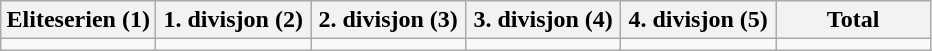<table class="wikitable">
<tr>
<th width="16.6%">Eliteserien (1)</th>
<th width="16.6%">1. divisjon (2)</th>
<th width="16.6%">2. divisjon (3)</th>
<th width="16.6%">3. divisjon (4)</th>
<th width="16.6%">4. divisjon (5)</th>
<th width="16.6%">Total</th>
</tr>
<tr>
<td></td>
<td></td>
<td></td>
<td></td>
<td></td>
<td></td>
</tr>
</table>
